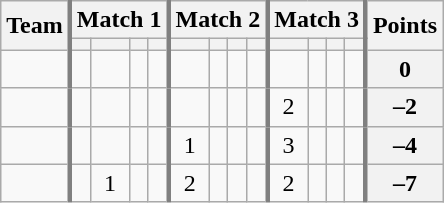<table class="wikitable sortable" style="text-align:center;">
<tr>
<th rowspan=2>Team</th>
<th colspan=4 style="border-left:3px solid gray">Match 1</th>
<th colspan=4 style="border-left:3px solid gray">Match 2</th>
<th colspan=4 style="border-left:3px solid gray">Match 3</th>
<th rowspan=2 style="border-left:3px solid gray">Points</th>
</tr>
<tr>
<th style="border-left:3px solid gray"></th>
<th></th>
<th></th>
<th></th>
<th style="border-left:3px solid gray"></th>
<th></th>
<th></th>
<th></th>
<th style="border-left:3px solid gray"></th>
<th></th>
<th></th>
<th></th>
</tr>
<tr>
<td align=left></td>
<td style="border-left:3px solid gray"></td>
<td></td>
<td></td>
<td></td>
<td style="border-left:3px solid gray"></td>
<td></td>
<td></td>
<td></td>
<td style="border-left:3px solid gray"></td>
<td></td>
<td></td>
<td></td>
<th style="border-left:3px solid gray">0</th>
</tr>
<tr>
<td align=left></td>
<td style="border-left:3px solid gray"></td>
<td></td>
<td></td>
<td></td>
<td style="border-left:3px solid gray"></td>
<td></td>
<td></td>
<td></td>
<td style="border-left:3px solid gray">2</td>
<td></td>
<td></td>
<td></td>
<th style="border-left:3px solid gray">–2</th>
</tr>
<tr>
<td align=left></td>
<td style="border-left:3px solid gray"></td>
<td></td>
<td></td>
<td></td>
<td style="border-left:3px solid gray">1</td>
<td></td>
<td></td>
<td></td>
<td style="border-left:3px solid gray">3</td>
<td></td>
<td></td>
<td></td>
<th style="border-left:3px solid gray">–4</th>
</tr>
<tr>
<td align=left></td>
<td style="border-left:3px solid gray"></td>
<td>1</td>
<td></td>
<td></td>
<td style="border-left:3px solid gray">2</td>
<td></td>
<td></td>
<td></td>
<td style="border-left:3px solid gray">2</td>
<td></td>
<td></td>
<td></td>
<th style="border-left:3px solid gray">–7</th>
</tr>
</table>
